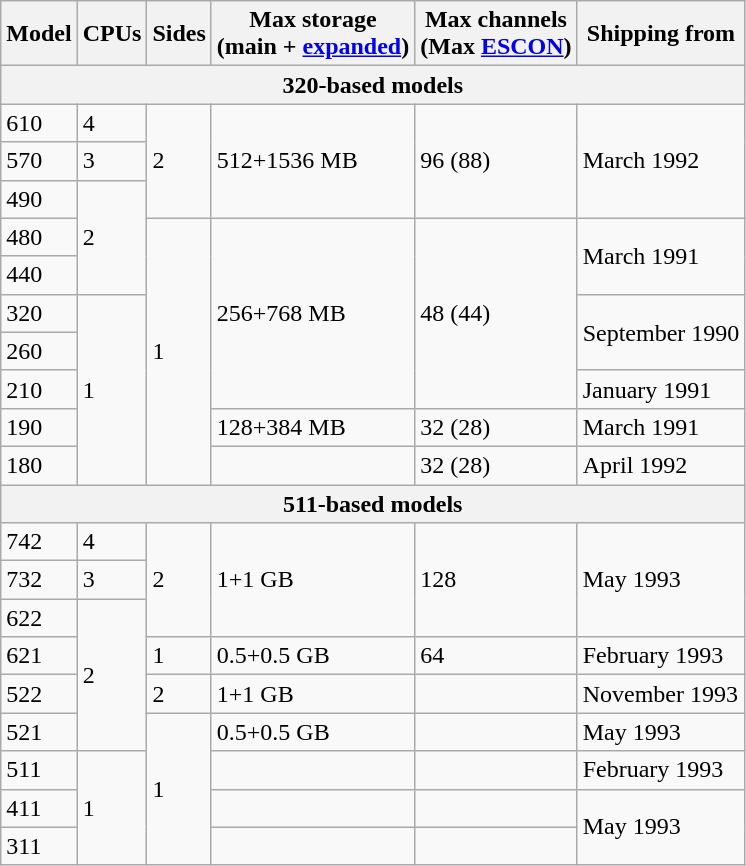<table class="wikitable">
<tr>
<th>Model</th>
<th>CPUs</th>
<th>Sides</th>
<th>Max storage<br>(main + <a href='#'>expanded</a>)</th>
<th>Max channels<br>(Max <a href='#'>ESCON</a>)</th>
<th>Shipping from</th>
</tr>
<tr>
<th scope="col" colspan="8">320-based models</th>
</tr>
<tr>
<td>610</td>
<td>4</td>
<td rowspan="3">2</td>
<td rowspan="3">512+1536 MB</td>
<td rowspan="3">96 (88)</td>
<td rowspan="3">March 1992</td>
</tr>
<tr>
<td>570</td>
<td>3</td>
</tr>
<tr>
<td>490</td>
<td rowspan="3">2</td>
</tr>
<tr>
<td>480</td>
<td rowspan="7">1</td>
<td rowspan="5">256+768 MB</td>
<td rowspan="5">48 (44)</td>
<td rowspan="2">March 1991</td>
</tr>
<tr>
<td>440</td>
</tr>
<tr>
<td>320</td>
<td rowspan="5">1</td>
<td rowspan="2">September 1990</td>
</tr>
<tr>
<td>260</td>
</tr>
<tr>
<td>210</td>
<td>January 1991</td>
</tr>
<tr>
<td>190</td>
<td>128+384 MB</td>
<td>32 (28)</td>
<td>March 1991</td>
</tr>
<tr>
<td>180</td>
<td></td>
<td>32 (28)</td>
<td>April 1992</td>
</tr>
<tr>
<th scope="col" colspan="8">511-based models</th>
</tr>
<tr>
<td>742</td>
<td>4</td>
<td rowspan="3">2</td>
<td rowspan="3">1+1 GB</td>
<td rowspan="3">128</td>
<td rowspan="3">May 1993</td>
</tr>
<tr>
<td>732</td>
<td>3</td>
</tr>
<tr>
<td>622</td>
<td rowspan="4">2</td>
</tr>
<tr>
<td>621</td>
<td>1</td>
<td>0.5+0.5 GB</td>
<td>64</td>
<td>February 1993</td>
</tr>
<tr>
<td>522</td>
<td>2</td>
<td>1+1 GB</td>
<td></td>
<td>November 1993</td>
</tr>
<tr>
<td>521</td>
<td rowspan="4">1</td>
<td rowspan="1">0.5+0.5 GB</td>
<td></td>
<td>May 1993</td>
</tr>
<tr>
<td>511</td>
<td rowspan="3">1</td>
<td></td>
<td></td>
<td>February 1993</td>
</tr>
<tr>
<td>411</td>
<td></td>
<td></td>
<td rowspan="2">May 1993</td>
</tr>
<tr>
<td>311</td>
<td></td>
<td></td>
</tr>
</table>
